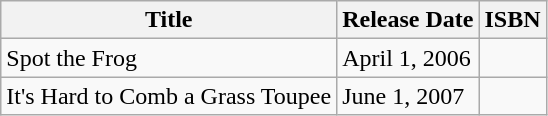<table class="wikitable">
<tr>
<th>Title</th>
<th>Release Date</th>
<th>ISBN</th>
</tr>
<tr>
<td>Spot the Frog</td>
<td>April 1, 2006</td>
<td></td>
</tr>
<tr>
<td>It's Hard to Comb a Grass Toupee</td>
<td>June 1, 2007</td>
<td></td>
</tr>
</table>
